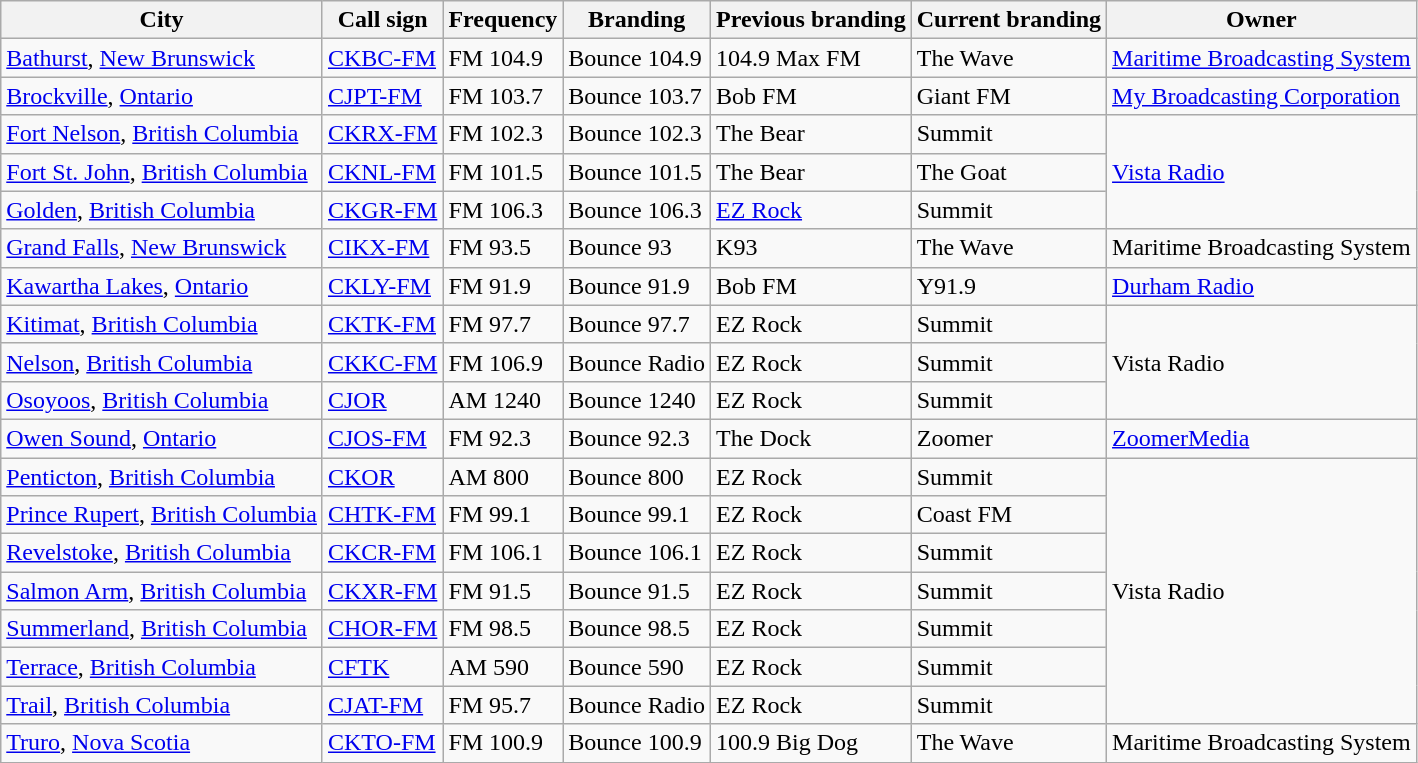<table class="wikitable sortable collapsible" border="1">
<tr>
<th scope="col">City</th>
<th scope="col">Call sign</th>
<th scope="col">Frequency</th>
<th scope="col" class="unsortable">Branding</th>
<th scope="col" class="unsortable">Previous branding</th>
<th scope="col" class="unsortable">Current branding</th>
<th scope="col" class="unsortable">Owner</th>
</tr>
<tr>
<td><a href='#'>Bathurst</a>, <a href='#'>New Brunswick</a></td>
<td><a href='#'>CKBC-FM</a></td>
<td>FM 104.9</td>
<td>Bounce 104.9</td>
<td>104.9 Max FM</td>
<td>The Wave</td>
<td><a href='#'>Maritime Broadcasting System</a></td>
</tr>
<tr>
<td><a href='#'>Brockville</a>, <a href='#'>Ontario</a></td>
<td><a href='#'>CJPT-FM</a></td>
<td>FM 103.7</td>
<td>Bounce 103.7</td>
<td>Bob FM</td>
<td>Giant FM</td>
<td><a href='#'>My Broadcasting Corporation</a></td>
</tr>
<tr>
<td><a href='#'>Fort Nelson</a>, <a href='#'>British Columbia</a></td>
<td><a href='#'>CKRX-FM</a></td>
<td>FM 102.3</td>
<td>Bounce 102.3</td>
<td>The Bear</td>
<td>Summit</td>
<td rowspan="3"><a href='#'>Vista Radio</a></td>
</tr>
<tr>
<td><a href='#'>Fort St. John</a>, <a href='#'>British Columbia</a></td>
<td><a href='#'>CKNL-FM</a></td>
<td>FM 101.5</td>
<td>Bounce 101.5</td>
<td>The Bear</td>
<td>The Goat</td>
</tr>
<tr>
<td><a href='#'>Golden</a>, <a href='#'>British Columbia</a></td>
<td><a href='#'>CKGR-FM</a></td>
<td>FM 106.3</td>
<td>Bounce 106.3</td>
<td><a href='#'>EZ Rock</a></td>
<td>Summit</td>
</tr>
<tr>
<td><a href='#'>Grand Falls</a>, <a href='#'>New Brunswick</a></td>
<td><a href='#'>CIKX-FM</a></td>
<td>FM 93.5</td>
<td>Bounce 93</td>
<td>K93</td>
<td>The Wave</td>
<td>Maritime Broadcasting System</td>
</tr>
<tr>
<td><a href='#'>Kawartha Lakes</a>, <a href='#'>Ontario</a></td>
<td><a href='#'>CKLY-FM</a></td>
<td>FM 91.9</td>
<td>Bounce 91.9</td>
<td>Bob FM</td>
<td>Y91.9</td>
<td><a href='#'>Durham Radio</a></td>
</tr>
<tr>
<td><a href='#'>Kitimat</a>, <a href='#'>British Columbia</a></td>
<td><a href='#'>CKTK-FM</a></td>
<td>FM 97.7</td>
<td>Bounce 97.7</td>
<td>EZ Rock</td>
<td>Summit</td>
<td rowspan="3">Vista Radio</td>
</tr>
<tr>
<td><a href='#'>Nelson</a>, <a href='#'>British Columbia</a></td>
<td><a href='#'>CKKC-FM</a></td>
<td>FM 106.9</td>
<td>Bounce Radio</td>
<td>EZ Rock</td>
<td>Summit</td>
</tr>
<tr>
<td><a href='#'>Osoyoos</a>, <a href='#'>British Columbia</a></td>
<td><a href='#'>CJOR</a></td>
<td>AM 1240</td>
<td>Bounce 1240</td>
<td>EZ Rock</td>
<td>Summit</td>
</tr>
<tr>
<td><a href='#'>Owen Sound</a>, <a href='#'>Ontario</a></td>
<td><a href='#'>CJOS-FM</a></td>
<td>FM 92.3</td>
<td>Bounce 92.3</td>
<td>The Dock</td>
<td>Zoomer</td>
<td><a href='#'>ZoomerMedia</a></td>
</tr>
<tr>
<td><a href='#'>Penticton</a>, <a href='#'>British Columbia</a></td>
<td><a href='#'>CKOR</a></td>
<td>AM 800</td>
<td>Bounce 800</td>
<td>EZ Rock</td>
<td>Summit</td>
<td rowspan="7">Vista Radio</td>
</tr>
<tr>
<td><a href='#'>Prince Rupert</a>, <a href='#'>British Columbia</a></td>
<td><a href='#'>CHTK-FM</a></td>
<td>FM 99.1</td>
<td>Bounce 99.1</td>
<td>EZ Rock</td>
<td>Coast FM</td>
</tr>
<tr>
<td><a href='#'>Revelstoke</a>, <a href='#'>British Columbia</a></td>
<td><a href='#'>CKCR-FM</a></td>
<td>FM 106.1</td>
<td>Bounce 106.1</td>
<td>EZ Rock</td>
<td>Summit</td>
</tr>
<tr>
<td><a href='#'>Salmon Arm</a>, <a href='#'>British Columbia</a></td>
<td><a href='#'>CKXR-FM</a></td>
<td>FM 91.5</td>
<td>Bounce 91.5</td>
<td>EZ Rock</td>
<td>Summit</td>
</tr>
<tr>
<td><a href='#'>Summerland</a>, <a href='#'>British Columbia</a></td>
<td><a href='#'>CHOR-FM</a></td>
<td>FM 98.5</td>
<td>Bounce 98.5</td>
<td>EZ Rock</td>
<td>Summit</td>
</tr>
<tr>
<td><a href='#'>Terrace</a>, <a href='#'>British Columbia</a></td>
<td><a href='#'>CFTK</a></td>
<td>AM 590</td>
<td>Bounce 590</td>
<td>EZ Rock</td>
<td>Summit</td>
</tr>
<tr>
<td><a href='#'>Trail</a>, <a href='#'>British Columbia</a></td>
<td><a href='#'>CJAT-FM</a></td>
<td>FM 95.7</td>
<td>Bounce Radio</td>
<td>EZ Rock</td>
<td>Summit</td>
</tr>
<tr>
<td><a href='#'>Truro</a>, <a href='#'>Nova Scotia</a></td>
<td><a href='#'>CKTO-FM</a></td>
<td>FM 100.9</td>
<td>Bounce 100.9</td>
<td>100.9 Big Dog</td>
<td>The Wave</td>
<td>Maritime Broadcasting System</td>
</tr>
</table>
